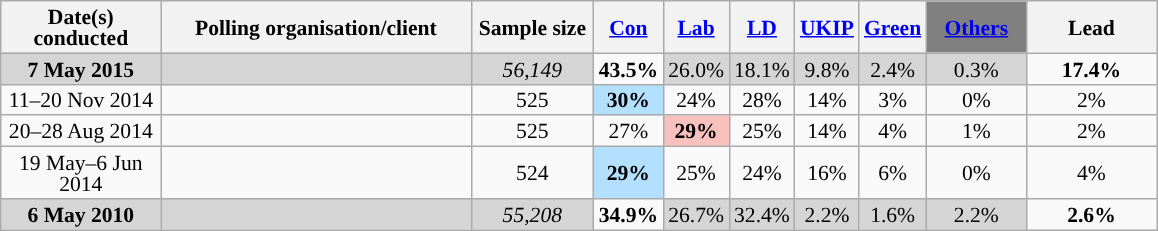<table class="wikitable sortable" style="text-align:center;font-size:90%;line-height:14px">
<tr>
<th ! style="width:100px;">Date(s)<br>conducted</th>
<th style="width:200px;">Polling organisation/client</th>
<th class="unsortable" style="width:75px;">Sample size</th>
<th class="unsortable" style="background:"><a href='#'><span>Con</span></a></th>
<th class="unsortable" style="background:"><a href='#'><span>Lab</span></a></th>
<th class="unsortable" style="background:"><a href='#'><span>LD</span></a></th>
<th class="unsortable" style="background:"><a href='#'><span>UKIP</span></a></th>
<th class="unsortable" style="background:"><a href='#'><span>Green</span></a></th>
<th class="unsortable" style="background:gray; width:60px;"><a href='#'><span>Others</span></a></th>
<th class="unsortable" style="width:80px;">Lead</th>
</tr>
<tr>
<td style="background:#D5D5D5"><strong>7 May 2015</strong></td>
<td style="background:#D5D5D5"></td>
<td style="background:#D5D5D5"><em>56,149</em></td>
<td style="background:"><strong>43.5%</strong></td>
<td style="background:#D5D5D5">26.0%</td>
<td style="background:#D5D5D5">18.1%</td>
<td style="background:#D5D5D5">9.8%</td>
<td style="background:#D5D5D5">2.4%</td>
<td style="background:#D5D5D5">0.3%</td>
<td style="background:"><strong>17.4% </strong></td>
</tr>
<tr>
<td>11–20 Nov 2014</td>
<td></td>
<td>525</td>
<td style="background:#B3E0FF"><strong>30%</strong></td>
<td>24%</td>
<td>28%</td>
<td>14%</td>
<td>3%</td>
<td>0%</td>
<td style="background:">2%</td>
</tr>
<tr>
<td>20–28 Aug 2014</td>
<td></td>
<td>525</td>
<td>27%</td>
<td style="background:#F8C1BE"><strong>29%</strong></td>
<td>25%</td>
<td>14%</td>
<td>4%</td>
<td>1%</td>
<td style="background:">2%</td>
</tr>
<tr>
<td>19 May–6 Jun 2014</td>
<td></td>
<td>524</td>
<td style="background:#B3E0FF"><strong>29%</strong></td>
<td>25%</td>
<td>24%</td>
<td>16%</td>
<td>6%</td>
<td>0%</td>
<td style="background:">4%</td>
</tr>
<tr>
<td style="background:#D5D5D5"><strong>6 May 2010</strong></td>
<td style="background:#D5D5D5"></td>
<td style="background:#D5D5D5"><em>55,208</em></td>
<td style="background:"><strong>34.9%</strong></td>
<td style="background:#D5D5D5">26.7%</td>
<td style="background:#D5D5D5">32.4%</td>
<td style="background:#D5D5D5">2.2%</td>
<td style="background:#D5D5D5">1.6%</td>
<td style="background:#D5D5D5">2.2%</td>
<td style="background:"><strong>2.6% </strong></td>
</tr>
</table>
